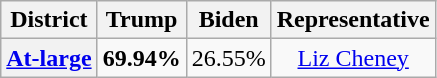<table class=wikitable>
<tr>
<th>District</th>
<th>Trump</th>
<th>Biden</th>
<th>Representative</th>
</tr>
<tr align=center>
<th><a href='#'>At-large</a></th>
<td><strong>69.94%</strong></td>
<td>26.55%</td>
<td><a href='#'>Liz Cheney</a></td>
</tr>
</table>
